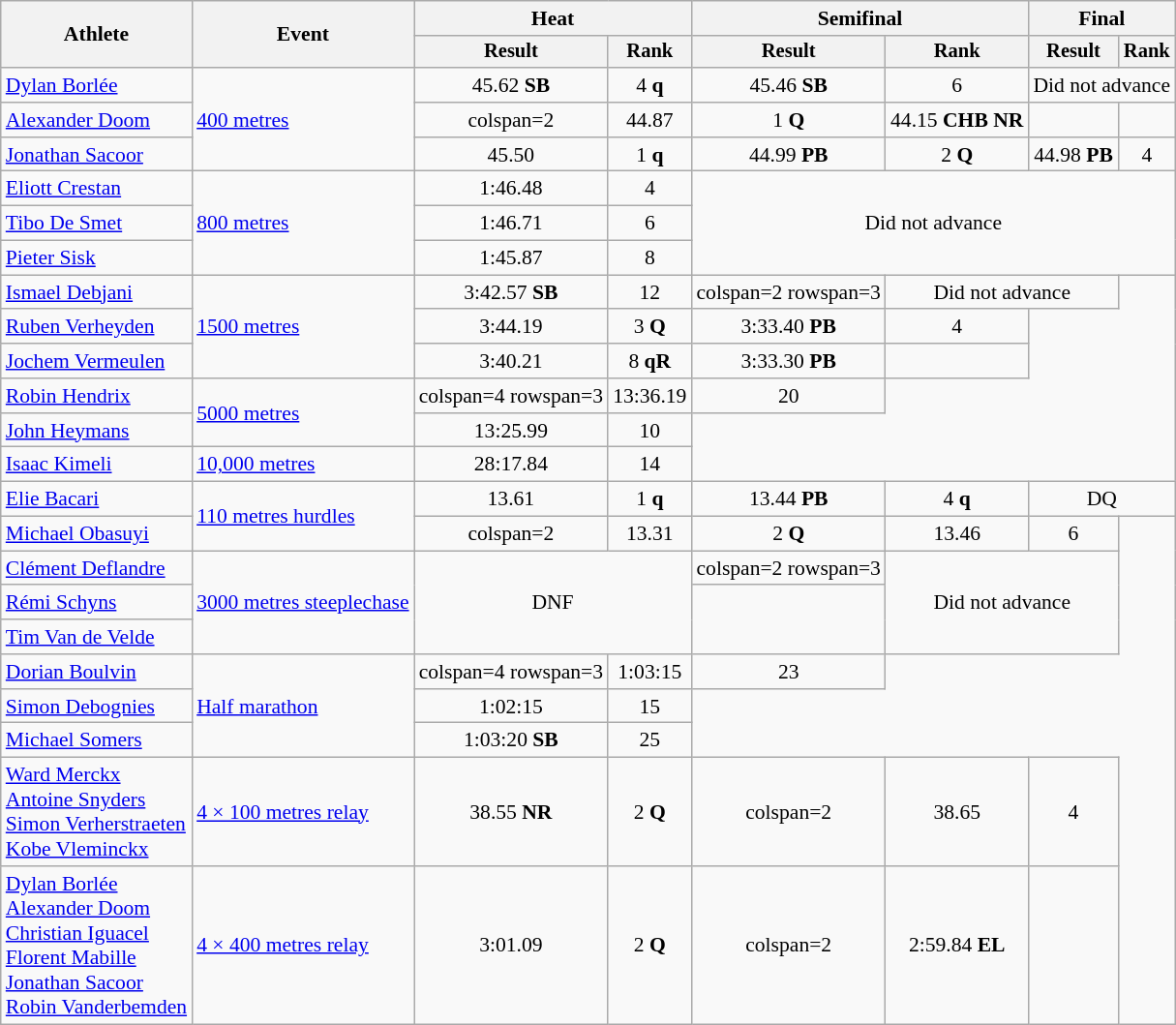<table class=wikitable style=font-size:90%>
<tr>
<th rowspan=2>Athlete</th>
<th rowspan=2>Event</th>
<th colspan=2>Heat</th>
<th colspan=2>Semifinal</th>
<th colspan=2>Final</th>
</tr>
<tr style=font-size:95%>
<th>Result</th>
<th>Rank</th>
<th>Result</th>
<th>Rank</th>
<th>Result</th>
<th>Rank</th>
</tr>
<tr align=center>
<td align=left><a href='#'>Dylan Borlée</a></td>
<td align=left rowspan=3><a href='#'>400 metres</a></td>
<td>45.62 <strong>SB</strong></td>
<td>4 <strong>q</strong></td>
<td>45.46	<strong>SB</strong></td>
<td>6</td>
<td colspan=2>Did not advance</td>
</tr>
<tr align=center>
<td align=left><a href='#'>Alexander Doom</a></td>
<td>colspan=2 </td>
<td>44.87</td>
<td>1 <strong>Q</strong></td>
<td>44.15 <strong>CHB</strong> <strong>NR</strong></td>
<td></td>
</tr>
<tr align=center>
<td align=left><a href='#'>Jonathan Sacoor</a></td>
<td>45.50</td>
<td>1 <strong>q</strong></td>
<td>44.99 <strong>PB</strong></td>
<td>2 <strong>Q</strong></td>
<td>44.98 <strong>PB</strong></td>
<td>4</td>
</tr>
<tr align=center>
<td align=left><a href='#'>Eliott Crestan</a></td>
<td align=left rowspan=3><a href='#'>800 metres</a></td>
<td>1:46.48</td>
<td>4</td>
<td colspan=4 rowspan=3>Did not advance</td>
</tr>
<tr align=center>
<td align=left><a href='#'>Tibo De Smet</a></td>
<td>1:46.71</td>
<td>6</td>
</tr>
<tr align=center>
<td align=left><a href='#'>Pieter Sisk</a></td>
<td>1:45.87</td>
<td>8</td>
</tr>
<tr align=center>
<td align=left><a href='#'>Ismael Debjani</a></td>
<td align=left rowspan=3><a href='#'>1500 metres</a></td>
<td>3:42.57 <strong>SB</strong></td>
<td>12</td>
<td>colspan=2 rowspan=3</td>
<td colspan=2>Did not advance</td>
</tr>
<tr align=center>
<td align=left><a href='#'>Ruben Verheyden</a></td>
<td>3:44.19</td>
<td>3 <strong>Q</strong></td>
<td>3:33.40 <strong>PB</strong></td>
<td>4</td>
</tr>
<tr align=center>
<td align=left><a href='#'>Jochem Vermeulen</a></td>
<td>3:40.21</td>
<td>8 <strong>qR</strong></td>
<td>3:33.30 <strong>PB</strong></td>
<td></td>
</tr>
<tr align=center>
<td align=left><a href='#'>Robin Hendrix</a></td>
<td align=left rowspan=2><a href='#'>5000 metres</a></td>
<td>colspan=4 rowspan=3</td>
<td>13:36.19</td>
<td>20</td>
</tr>
<tr align=center>
<td align=left><a href='#'>John Heymans</a></td>
<td>13:25.99</td>
<td>10</td>
</tr>
<tr align=center>
<td align=left><a href='#'>Isaac Kimeli</a></td>
<td align=left><a href='#'>10,000 metres</a></td>
<td>28:17.84</td>
<td>14</td>
</tr>
<tr align=center>
<td align=left><a href='#'>Elie Bacari</a></td>
<td align=left rowspan=2><a href='#'>110 metres hurdles</a></td>
<td>13.61</td>
<td>1 <strong>q</strong></td>
<td>13.44 <strong>PB</strong></td>
<td>4 <strong>q</strong></td>
<td colspan=2>DQ</td>
</tr>
<tr align=center>
<td align=left><a href='#'>Michael Obasuyi</a></td>
<td>colspan=2 </td>
<td>13.31</td>
<td>2 <strong>Q</strong></td>
<td>13.46</td>
<td>6</td>
</tr>
<tr align=center>
<td align=left><a href='#'>Clément Deflandre</a></td>
<td align=left rowspan=3><a href='#'>3000 metres steeplechase</a></td>
<td colspan=2 rowspan=3>DNF</td>
<td>colspan=2 rowspan=3</td>
<td colspan=2 rowspan=3>Did not advance</td>
</tr>
<tr align=center>
<td align=left><a href='#'>Rémi Schyns</a></td>
</tr>
<tr align=center>
<td align=left><a href='#'>Tim Van de Velde</a></td>
</tr>
<tr align=center>
<td align=left><a href='#'>Dorian Boulvin</a></td>
<td align=left rowspan=3><a href='#'>Half marathon</a></td>
<td>colspan=4 rowspan=3</td>
<td>1:03:15</td>
<td>23</td>
</tr>
<tr align=center>
<td align=left><a href='#'>Simon Debognies</a></td>
<td>1:02:15</td>
<td>15</td>
</tr>
<tr align=center>
<td align=left><a href='#'>Michael Somers</a></td>
<td>1:03:20 <strong>SB</strong></td>
<td>25</td>
</tr>
<tr align=center>
<td align=left><a href='#'>Ward Merckx</a><br><a href='#'>Antoine Snyders</a><br><a href='#'>Simon Verherstraeten</a><br><a href='#'>Kobe Vleminckx</a></td>
<td align=left><a href='#'>4 × 100 metres relay</a></td>
<td>38.55 <strong>NR</strong></td>
<td>2 <strong>Q</strong></td>
<td>colspan=2</td>
<td>38.65</td>
<td>4</td>
</tr>
<tr align=center>
<td align=left><a href='#'>Dylan Borlée</a><br><a href='#'>Alexander Doom</a><br><a href='#'>Christian Iguacel</a><br><a href='#'>Florent Mabille</a><br><a href='#'>Jonathan Sacoor</a><br><a href='#'>Robin Vanderbemden</a></td>
<td align=left><a href='#'>4 × 400 metres relay</a></td>
<td>3:01.09</td>
<td>2 <strong>Q</strong></td>
<td>colspan=2</td>
<td>2:59.84 <strong>EL</strong></td>
<td></td>
</tr>
</table>
